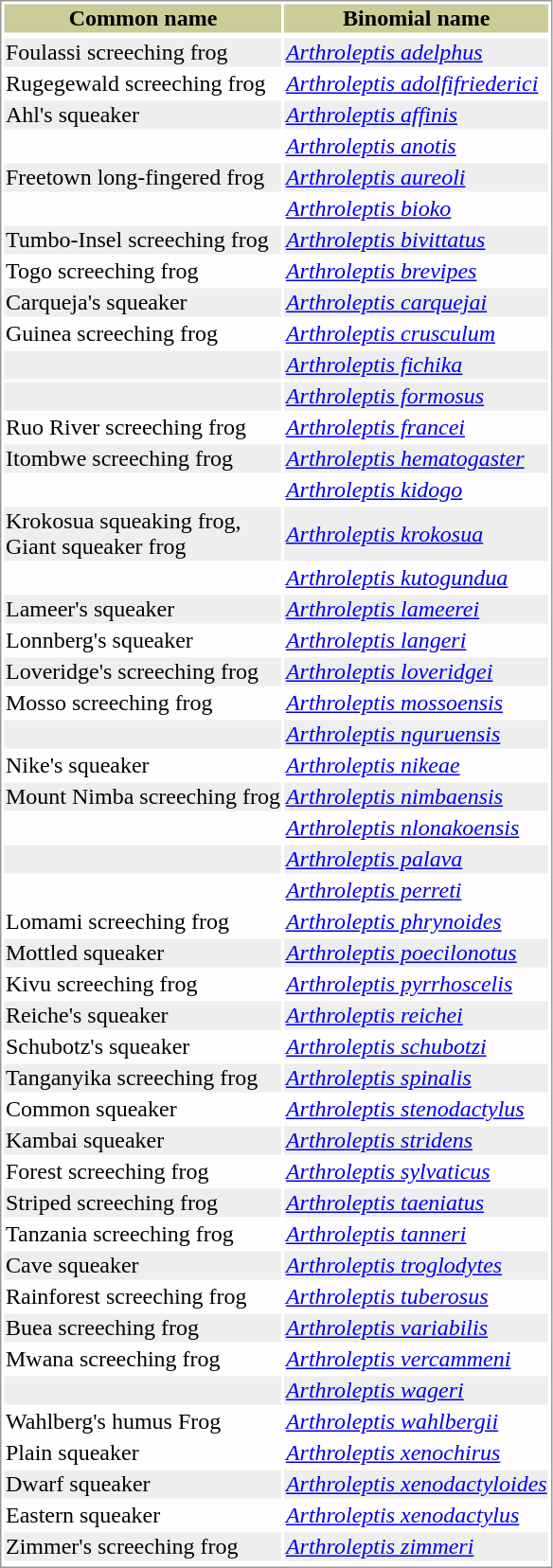<table style="text-align:left; border:1px solid #999999; ">
<tr style="background:#CCCC99; text-align: center; ">
<th>Common name</th>
<th>Binomial name</th>
</tr>
<tr>
</tr>
<tr style="background:#EEEEEE;">
<td>Foulassi screeching frog</td>
<td><em><a href='#'>Arthroleptis adelphus</a></em> </td>
</tr>
<tr style="background:#FFFDFF;">
<td>Rugegewald screeching frog</td>
<td><em><a href='#'>Arthroleptis adolfifriederici</a></em> </td>
</tr>
<tr style="background:#EEEEEE;">
<td>Ahl's squeaker</td>
<td><em><a href='#'>Arthroleptis affinis</a></em> </td>
</tr>
<tr style="background:#FFFDFF;">
<td></td>
<td><em><a href='#'>Arthroleptis anotis</a></em> </td>
</tr>
<tr style="background:#EEEEEE;">
<td>Freetown long-fingered frog</td>
<td><em><a href='#'>Arthroleptis aureoli</a></em> </td>
</tr>
<tr style="background:#FFFDFF;">
<td></td>
<td><em><a href='#'>Arthroleptis bioko</a></em> </td>
</tr>
<tr style="background:#EEEEEE;">
<td>Tumbo-Insel screeching frog</td>
<td><em><a href='#'>Arthroleptis bivittatus</a></em> </td>
</tr>
<tr style="background:#FFFDFF;">
<td>Togo screeching frog</td>
<td><em><a href='#'>Arthroleptis brevipes</a></em> </td>
</tr>
<tr style="background:#EEEEEE;">
<td>Carqueja's squeaker</td>
<td><em><a href='#'>Arthroleptis carquejai</a></em> </td>
</tr>
<tr style="background:#FFFDFF;">
<td>Guinea screeching frog</td>
<td><em><a href='#'>Arthroleptis crusculum</a></em> </td>
</tr>
<tr style="background:#EEEEEE;">
<td></td>
<td><em><a href='#'>Arthroleptis fichika</a></em> </td>
</tr>
<tr style="background:#EEEEEE;">
<td></td>
<td><em><a href='#'>Arthroleptis formosus</a></em> </td>
</tr>
<tr style="background:#FFFDFF;">
<td>Ruo River screeching frog</td>
<td><em><a href='#'>Arthroleptis francei</a></em> </td>
</tr>
<tr style="background:#EEEEEE;">
<td>Itombwe screeching frog</td>
<td><em><a href='#'>Arthroleptis hematogaster</a></em> </td>
</tr>
<tr style="background:#FFFDFF;">
<td></td>
<td><em><a href='#'>Arthroleptis kidogo</a></em> </td>
</tr>
<tr style="background:#EEEEEE;">
<td>Krokosua squeaking frog,<br> Giant squeaker frog</td>
<td><em><a href='#'>Arthroleptis krokosua</a></em> </td>
</tr>
<tr style="background:#FFFDFF;">
<td></td>
<td><em><a href='#'>Arthroleptis kutogundua</a></em> </td>
</tr>
<tr style="background:#EEEEEE;">
<td>Lameer's squeaker</td>
<td><em><a href='#'>Arthroleptis lameerei</a></em> </td>
</tr>
<tr style="background:#FFFDFF;">
<td>Lonnberg's squeaker</td>
<td><em><a href='#'>Arthroleptis langeri</a></em> </td>
</tr>
<tr style="background:#EEEEEE;">
<td>Loveridge's screeching frog</td>
<td><em><a href='#'>Arthroleptis loveridgei</a></em> </td>
</tr>
<tr style="background:#FFFDFF;">
<td>Mosso screeching frog</td>
<td><em><a href='#'>Arthroleptis mossoensis</a></em> </td>
</tr>
<tr style="background:#EEEEEE;">
<td></td>
<td><em><a href='#'>Arthroleptis nguruensis</a></em> </td>
</tr>
<tr style="background:#FFFDFF;">
<td>Nike's squeaker</td>
<td><em><a href='#'>Arthroleptis nikeae</a></em> </td>
</tr>
<tr style="background:#EEEEEE;">
<td>Mount Nimba screeching frog</td>
<td><em><a href='#'>Arthroleptis nimbaensis</a></em> </td>
</tr>
<tr style="background:#FFFDFF;">
<td></td>
<td><em><a href='#'>Arthroleptis nlonakoensis</a></em> </td>
</tr>
<tr style="background:#EEEEEE;">
<td></td>
<td><em><a href='#'>Arthroleptis palava</a></em> </td>
</tr>
<tr style="background:#FFFDFF;">
<td></td>
<td><em><a href='#'>Arthroleptis perreti</a></em> </td>
</tr>
<tr style="background:#FFFDFF;">
<td>Lomami screeching frog</td>
<td><em><a href='#'>Arthroleptis phrynoides</a></em> </td>
</tr>
<tr style="background:#EEEEEE;">
<td>Mottled squeaker</td>
<td><em><a href='#'>Arthroleptis poecilonotus</a></em> </td>
</tr>
<tr style="background:#FFFDFF;">
<td>Kivu screeching frog</td>
<td><em><a href='#'>Arthroleptis pyrrhoscelis</a></em> </td>
</tr>
<tr style="background:#EEEEEE;">
<td>Reiche's squeaker</td>
<td><em><a href='#'>Arthroleptis reichei</a></em> </td>
</tr>
<tr style="background:#FFFDFF;">
<td>Schubotz's squeaker</td>
<td><em><a href='#'>Arthroleptis schubotzi</a></em> </td>
</tr>
<tr style="background:#EEEEEE;">
<td>Tanganyika screeching frog</td>
<td><em><a href='#'>Arthroleptis spinalis</a></em> </td>
</tr>
<tr style="background:#FFFDFF;">
<td>Common squeaker</td>
<td><em><a href='#'>Arthroleptis stenodactylus</a></em> </td>
</tr>
<tr style="background:#EEEEEE;">
<td>Kambai squeaker</td>
<td><em><a href='#'>Arthroleptis stridens</a></em> </td>
</tr>
<tr style="background:#FFFDFF;">
<td>Forest screeching frog</td>
<td><em><a href='#'>Arthroleptis sylvaticus</a></em> </td>
</tr>
<tr style="background:#EEEEEE;">
<td>Striped screeching frog</td>
<td><em><a href='#'>Arthroleptis taeniatus</a></em> </td>
</tr>
<tr style="background:#FFFDFF;">
<td>Tanzania screeching frog</td>
<td><em><a href='#'>Arthroleptis tanneri</a></em> </td>
</tr>
<tr style="background:#EEEEEE;">
<td>Cave squeaker</td>
<td><em><a href='#'>Arthroleptis troglodytes</a></em> </td>
</tr>
<tr style="background:#FFFDFF;">
<td>Rainforest screeching frog</td>
<td><em><a href='#'>Arthroleptis tuberosus</a></em> </td>
</tr>
<tr style="background:#EEEEEE;">
<td>Buea screeching frog</td>
<td><em><a href='#'>Arthroleptis variabilis</a></em> </td>
</tr>
<tr style="background:#FFFDFF;">
<td>Mwana screeching frog</td>
<td><em><a href='#'>Arthroleptis vercammeni</a></em> </td>
</tr>
<tr style="background:#EEEEEE;">
<td></td>
<td><em><a href='#'>Arthroleptis wageri</a></em> </td>
</tr>
<tr style="background:#FFFDFF;">
<td>Wahlberg's humus Frog</td>
<td><em><a href='#'>Arthroleptis wahlbergii</a></em> </td>
</tr>
<tr style="background:#FFFDFF;">
<td>Plain squeaker</td>
<td><em><a href='#'>Arthroleptis xenochirus</a></em> </td>
</tr>
<tr style="background:#EEEEEE;">
<td>Dwarf squeaker</td>
<td><em><a href='#'>Arthroleptis xenodactyloides</a></em> </td>
</tr>
<tr style="background:#FFFDFF;">
<td>Eastern squeaker</td>
<td><em><a href='#'>Arthroleptis xenodactylus</a></em> </td>
</tr>
<tr style="background:#EEEEEE;">
<td>Zimmer's screeching frog</td>
<td><em><a href='#'>Arthroleptis zimmeri</a></em> </td>
</tr>
<tr>
</tr>
</table>
